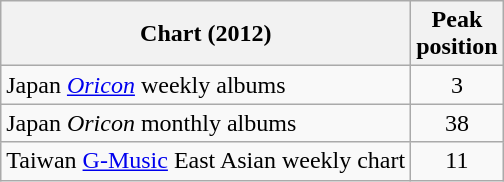<table class="wikitable sortable">
<tr>
<th>Chart (2012)</th>
<th>Peak<br>position</th>
</tr>
<tr>
<td>Japan <em><a href='#'>Oricon</a></em> weekly albums</td>
<td align="center">3</td>
</tr>
<tr>
<td>Japan <em>Oricon</em> monthly albums</td>
<td align="center">38</td>
</tr>
<tr>
<td>Taiwan <a href='#'>G-Music</a> East Asian weekly chart</td>
<td align="center">11</td>
</tr>
</table>
